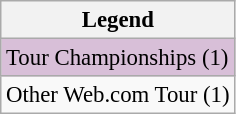<table class="wikitable" style="font-size:95%;">
<tr>
<th>Legend</th>
</tr>
<tr style="background:thistle;">
<td>Tour Championships (1)</td>
</tr>
<tr>
<td>Other Web.com Tour (1)</td>
</tr>
</table>
